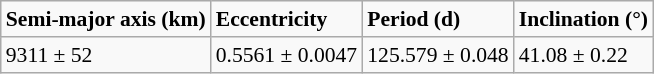<table class="wikitable" style="font-size: 0.9em;">
<tr style="font-weight:bold;">
<td>Semi-major axis (km)</td>
<td>Eccentricity</td>
<td>Period (d)</td>
<td>Inclination (°)</td>
</tr>
<tr>
<td>9311 ± 52</td>
<td>0.5561 ± 0.0047</td>
<td>125.579 ± 0.048</td>
<td>41.08 ± 0.22</td>
</tr>
</table>
